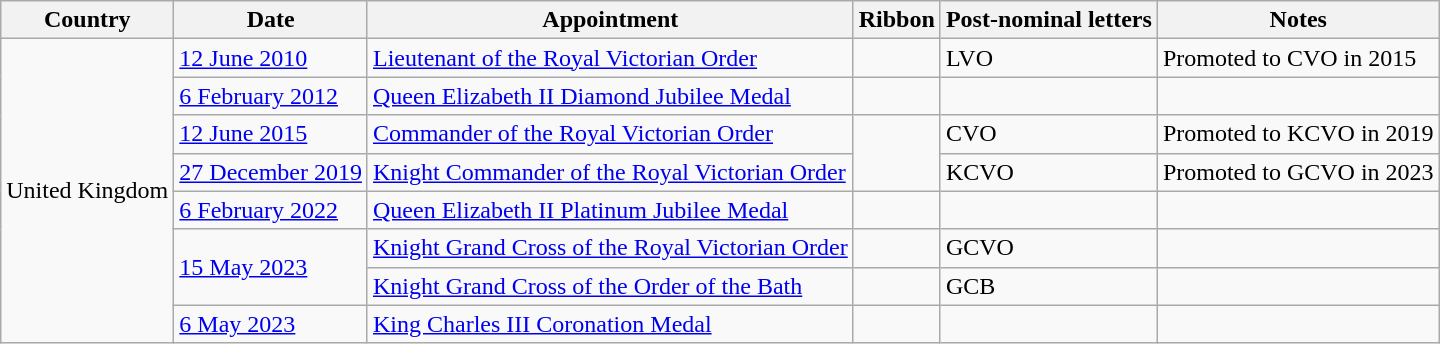<table class="wikitable sortable">
<tr>
<th>Country</th>
<th>Date</th>
<th>Appointment</th>
<th>Ribbon</th>
<th>Post-nominal letters</th>
<th>Notes</th>
</tr>
<tr>
<td rowspan="8">United Kingdom</td>
<td><a href='#'>12 June 2010</a></td>
<td><a href='#'>Lieutenant of the Royal Victorian Order</a></td>
<td></td>
<td>LVO</td>
<td> Promoted to CVO in 2015</td>
</tr>
<tr>
<td><a href='#'>6 February 2012</a></td>
<td><a href='#'>Queen Elizabeth II Diamond Jubilee Medal</a></td>
<td></td>
<td></td>
<td></td>
</tr>
<tr>
<td><a href='#'>12 June 2015</a></td>
<td><a href='#'>Commander of the Royal Victorian Order</a></td>
<td rowspan="2"></td>
<td>CVO</td>
<td>Promoted to KCVO in 2019</td>
</tr>
<tr>
<td><a href='#'>27 December 2019</a></td>
<td><a href='#'>Knight Commander of the Royal Victorian Order</a></td>
<td>KCVO</td>
<td> Promoted to GCVO in 2023</td>
</tr>
<tr>
<td><a href='#'>6 February 2022</a></td>
<td><a href='#'>Queen Elizabeth II Platinum Jubilee Medal</a></td>
<td></td>
<td></td>
<td></td>
</tr>
<tr>
<td rowspan="2"><a href='#'>15 May 2023</a></td>
<td><a href='#'>Knight Grand Cross of the Royal Victorian Order</a></td>
<td></td>
<td>GCVO</td>
<td></td>
</tr>
<tr>
<td><a href='#'>Knight Grand Cross of the Order of the Bath</a></td>
<td></td>
<td>GCB</td>
<td></td>
</tr>
<tr>
<td><a href='#'>6 May 2023</a></td>
<td><a href='#'>King Charles III Coronation Medal</a></td>
<td></td>
<td></td>
<td></td>
</tr>
</table>
